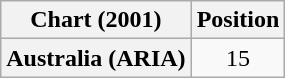<table class="wikitable plainrowheaders" style="text-align:center">
<tr>
<th scope="col">Chart (2001)</th>
<th scope="col">Position</th>
</tr>
<tr>
<th scope="row">Australia (ARIA)</th>
<td>15</td>
</tr>
</table>
